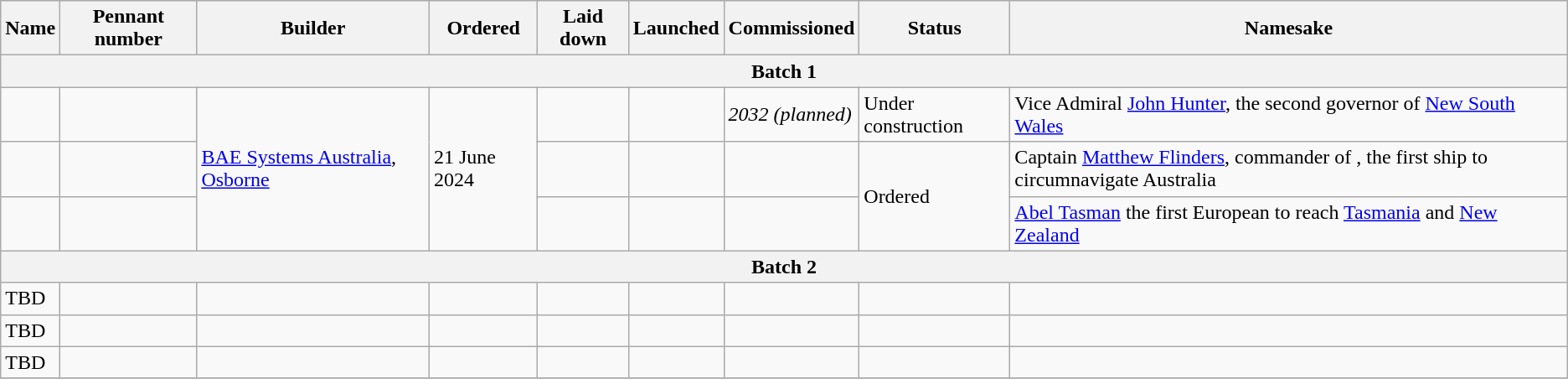<table class="wikitable">
<tr style="background:#efefef;">
<th>Name</th>
<th>Pennant number</th>
<th>Builder</th>
<th>Ordered</th>
<th>Laid down</th>
<th>Launched</th>
<th>Commissioned</th>
<th>Status</th>
<th>Namesake</th>
</tr>
<tr>
<th colspan="9">Batch 1</th>
</tr>
<tr>
<td></td>
<td></td>
<td rowspan="3"><a href='#'>BAE Systems Australia</a>, <a href='#'>Osborne</a></td>
<td rowspan="3">21 June 2024</td>
<td></td>
<td></td>
<td><em>2032 (planned)</em></td>
<td>Under construction</td>
<td>Vice Admiral <a href='#'>John Hunter</a>, the second governor of <a href='#'>New South Wales</a></td>
</tr>
<tr>
<td></td>
<td></td>
<td></td>
<td></td>
<td></td>
<td rowspan="2">Ordered</td>
<td>Captain <a href='#'>Matthew Flinders</a>, commander of , the first ship to circumnavigate Australia</td>
</tr>
<tr>
<td></td>
<td></td>
<td></td>
<td></td>
<td></td>
<td><a href='#'>Abel Tasman</a> the first European to reach <a href='#'>Tasmania</a> and <a href='#'>New Zealand</a></td>
</tr>
<tr>
<th colspan="9">Batch 2</th>
</tr>
<tr>
<td>TBD</td>
<td></td>
<td></td>
<td></td>
<td></td>
<td></td>
<td></td>
<td></td>
<td></td>
</tr>
<tr>
<td>TBD</td>
<td></td>
<td></td>
<td></td>
<td></td>
<td></td>
<td></td>
<td></td>
<td></td>
</tr>
<tr>
<td>TBD</td>
<td></td>
<td></td>
<td></td>
<td></td>
<td></td>
<td></td>
<td></td>
<td></td>
</tr>
<tr>
</tr>
</table>
